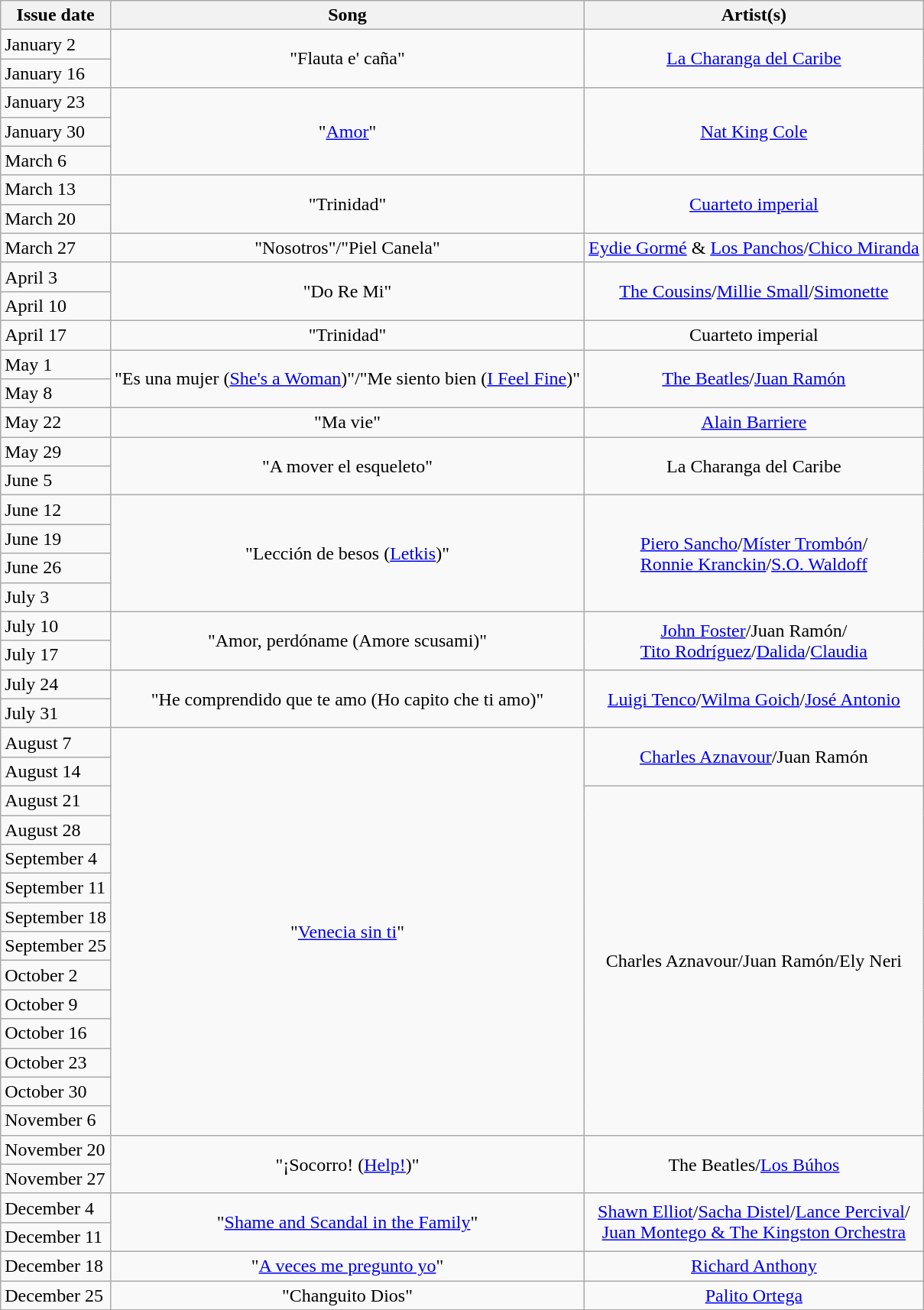<table class="wikitable">
<tr>
<th>Issue date</th>
<th>Song</th>
<th>Artist(s)</th>
</tr>
<tr>
<td>January 2</td>
<td align="center" rowspan="2">"Flauta e' caña"</td>
<td align="center" rowspan="2"><a href='#'>La Charanga del Caribe</a></td>
</tr>
<tr>
<td>January 16</td>
</tr>
<tr>
<td>January 23</td>
<td align="center" rowspan="3">"<a href='#'>Amor</a>"</td>
<td align="center" rowspan="3"><a href='#'>Nat King Cole</a></td>
</tr>
<tr>
<td>January 30</td>
</tr>
<tr>
<td>March 6</td>
</tr>
<tr>
<td>March 13</td>
<td align="center" rowspan="2">"Trinidad"</td>
<td align="center" rowspan="2"><a href='#'>Cuarteto imperial</a></td>
</tr>
<tr>
<td>March 20</td>
</tr>
<tr>
<td>March 27</td>
<td align="center">"Nosotros"/"Piel Canela"</td>
<td align="center"><a href='#'>Eydie Gormé</a> & <a href='#'>Los Panchos</a>/<a href='#'>Chico Miranda</a></td>
</tr>
<tr>
<td>April 3</td>
<td align="center" rowspan="2">"Do Re Mi"</td>
<td align="center" rowspan="2"><a href='#'>The Cousins</a>/<a href='#'>Millie Small</a>/<a href='#'>Simonette</a></td>
</tr>
<tr>
<td>April 10</td>
</tr>
<tr>
<td>April 17</td>
<td align="center">"Trinidad"</td>
<td align="center">Cuarteto imperial</td>
</tr>
<tr>
<td>May 1</td>
<td align="center" rowspan="2">"Es una mujer (<a href='#'>She's a Woman</a>)"/"Me siento bien (<a href='#'>I Feel Fine</a>)"</td>
<td align="center" rowspan="2"><a href='#'>The Beatles</a>/<a href='#'>Juan Ramón</a></td>
</tr>
<tr>
<td>May 8</td>
</tr>
<tr>
<td>May 22</td>
<td align="center">"Ma vie"</td>
<td align="center"><a href='#'>Alain Barriere</a></td>
</tr>
<tr>
<td>May 29</td>
<td align="center" rowspan="2">"A mover el esqueleto"</td>
<td align="center" rowspan="2">La Charanga del Caribe</td>
</tr>
<tr>
<td>June 5</td>
</tr>
<tr>
<td>June 12</td>
<td align="center" rowspan="4">"Lección de besos (<a href='#'>Letkis</a>)"</td>
<td align="center" rowspan="4"><a href='#'>Piero Sancho</a>/<a href='#'>Míster Trombón</a>/<br><a href='#'>Ronnie Kranckin</a>/<a href='#'>S.O. Waldoff</a></td>
</tr>
<tr>
<td>June 19</td>
</tr>
<tr>
<td>June 26</td>
</tr>
<tr>
<td>July 3</td>
</tr>
<tr>
<td>July 10</td>
<td align="center" rowspan="2">"Amor, perdóname (Amore scusami)"</td>
<td align="center" rowspan="2"><a href='#'>John Foster</a>/Juan Ramón/<br><a href='#'>Tito Rodríguez</a>/<a href='#'>Dalida</a>/<a href='#'>Claudia</a></td>
</tr>
<tr>
<td>July 17</td>
</tr>
<tr>
<td>July 24</td>
<td align="center" rowspan="2">"He comprendido que te amo (Ho capito che ti amo)"</td>
<td align="center" rowspan="2"><a href='#'>Luigi Tenco</a>/<a href='#'>Wilma Goich</a>/<a href='#'>José Antonio</a></td>
</tr>
<tr>
<td>July 31</td>
</tr>
<tr>
<td>August 7</td>
<td align="center" rowspan="14">"<a href='#'>Venecia sin ti</a>"</td>
<td align="center" rowspan="2"><a href='#'>Charles Aznavour</a>/Juan Ramón</td>
</tr>
<tr>
<td>August 14</td>
</tr>
<tr>
<td>August 21</td>
<td align="center" rowspan="12">Charles Aznavour/Juan Ramón/Ely Neri</td>
</tr>
<tr>
<td>August 28</td>
</tr>
<tr>
<td>September 4</td>
</tr>
<tr>
<td>September 11</td>
</tr>
<tr>
<td>September 18</td>
</tr>
<tr>
<td>September 25</td>
</tr>
<tr>
<td>October 2</td>
</tr>
<tr>
<td>October 9</td>
</tr>
<tr>
<td>October 16</td>
</tr>
<tr>
<td>October 23</td>
</tr>
<tr>
<td>October 30</td>
</tr>
<tr>
<td>November 6</td>
</tr>
<tr>
<td>November 20</td>
<td align="center" rowspan="2">"¡Socorro! (<a href='#'>Help!</a>)"</td>
<td align="center" rowspan="2">The Beatles/<a href='#'>Los Búhos</a></td>
</tr>
<tr>
<td>November 27</td>
</tr>
<tr>
<td>December 4</td>
<td align="center" rowspan="2">"<a href='#'>Shame and Scandal in the Family</a>"</td>
<td align="center" rowspan="2"><a href='#'>Shawn Elliot</a>/<a href='#'>Sacha Distel</a>/<a href='#'>Lance Percival</a>/<br><a href='#'>Juan Montego & The Kingston Orchestra</a></td>
</tr>
<tr>
<td>December 11</td>
</tr>
<tr>
<td>December 18</td>
<td align="center">"<a href='#'>A veces me pregunto yo</a>"</td>
<td align="center"><a href='#'>Richard Anthony</a></td>
</tr>
<tr>
<td>December 25</td>
<td align="center">"Changuito Dios"</td>
<td align="center"><a href='#'>Palito Ortega</a></td>
</tr>
<tr>
</tr>
</table>
